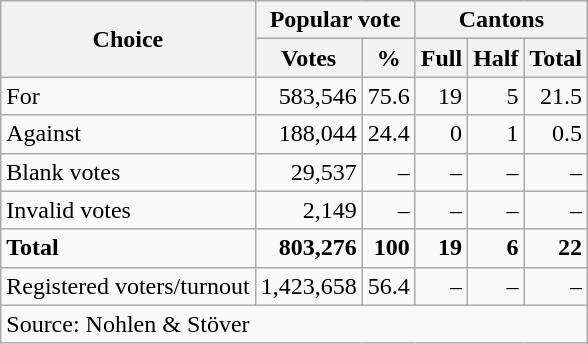<table class=wikitable style=text-align:right>
<tr>
<th rowspan=2>Choice</th>
<th colspan=2>Popular vote</th>
<th colspan=3>Cantons</th>
</tr>
<tr>
<th>Votes</th>
<th>%</th>
<th>Full</th>
<th>Half</th>
<th>Total</th>
</tr>
<tr>
<td align=left>For</td>
<td>583,546</td>
<td>75.6</td>
<td>19</td>
<td>5</td>
<td>21.5</td>
</tr>
<tr>
<td align=left>Against</td>
<td>188,044</td>
<td>24.4</td>
<td>0</td>
<td>1</td>
<td>0.5</td>
</tr>
<tr>
<td align=left>Blank votes</td>
<td>29,537</td>
<td>–</td>
<td>–</td>
<td>–</td>
<td>–</td>
</tr>
<tr>
<td align=left>Invalid votes</td>
<td>2,149</td>
<td>–</td>
<td>–</td>
<td>–</td>
<td>–</td>
</tr>
<tr>
<td align=left><strong>Total</strong></td>
<td><strong>803,276</strong></td>
<td><strong>100</strong></td>
<td><strong>19</strong></td>
<td><strong>6</strong></td>
<td><strong>22</strong></td>
</tr>
<tr>
<td align=left>Registered voters/turnout</td>
<td>1,423,658</td>
<td>56.4</td>
<td>–</td>
<td>–</td>
<td>–</td>
</tr>
<tr>
<td align=left colspan=6>Source: Nohlen & Stöver</td>
</tr>
</table>
